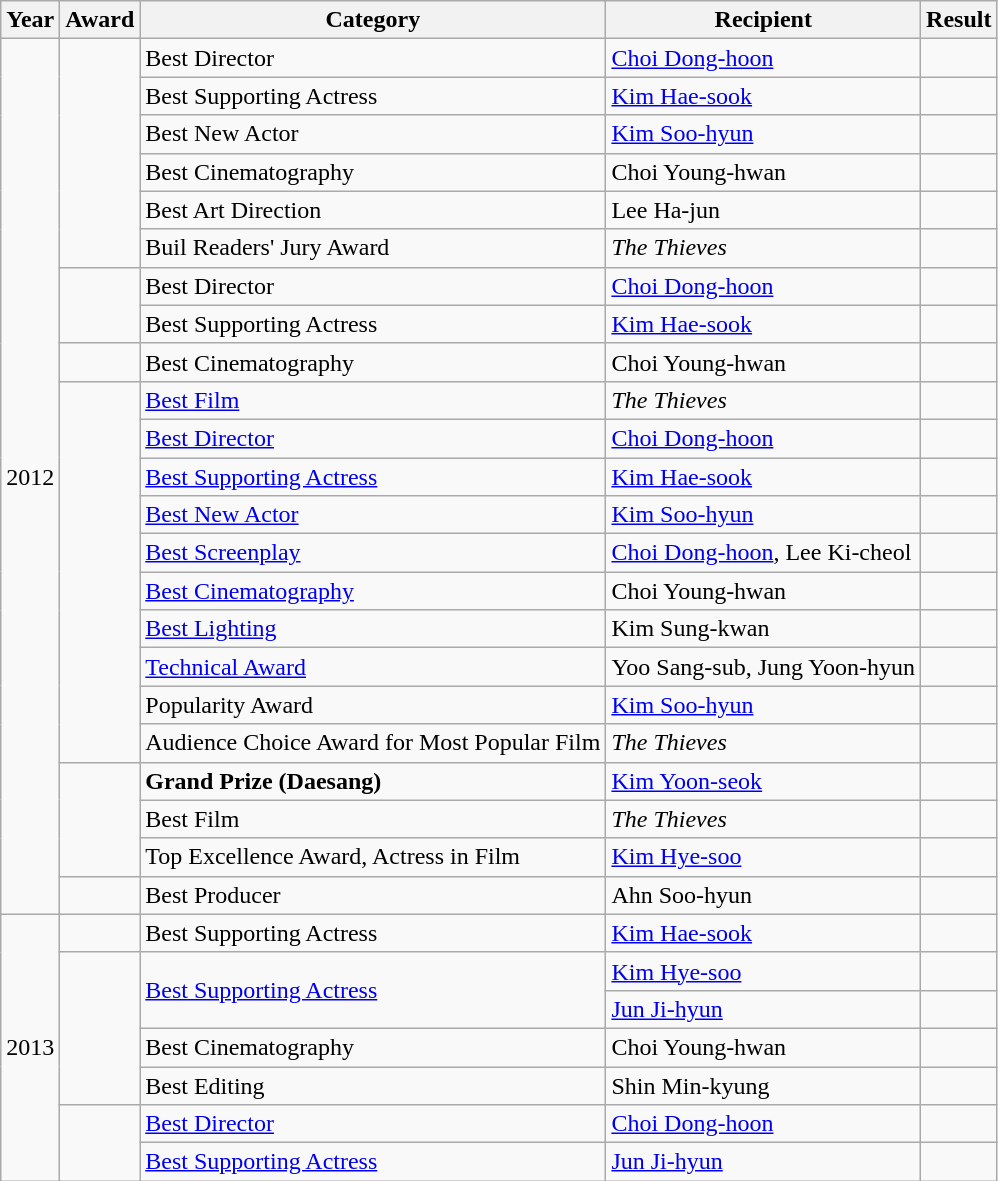<table class="wikitable sortable">
<tr>
<th>Year</th>
<th>Award</th>
<th>Category</th>
<th>Recipient</th>
<th>Result</th>
</tr>
<tr>
<td rowspan="23">2012</td>
<td rowspan="6"></td>
<td>Best Director</td>
<td><a href='#'>Choi Dong-hoon</a></td>
<td></td>
</tr>
<tr>
<td>Best Supporting Actress</td>
<td><a href='#'>Kim Hae-sook</a></td>
<td></td>
</tr>
<tr>
<td>Best New Actor</td>
<td><a href='#'>Kim Soo-hyun</a></td>
<td></td>
</tr>
<tr>
<td>Best Cinematography</td>
<td>Choi Young-hwan</td>
<td></td>
</tr>
<tr>
<td>Best Art Direction</td>
<td>Lee Ha-jun</td>
<td></td>
</tr>
<tr>
<td>Buil Readers' Jury Award</td>
<td><em>The Thieves</em></td>
<td></td>
</tr>
<tr>
<td rowspan="2"></td>
<td>Best Director</td>
<td><a href='#'>Choi Dong-hoon</a></td>
<td></td>
</tr>
<tr>
<td>Best Supporting Actress</td>
<td><a href='#'>Kim Hae-sook</a></td>
<td></td>
</tr>
<tr>
<td></td>
<td>Best Cinematography</td>
<td>Choi Young-hwan</td>
<td></td>
</tr>
<tr>
<td rowspan="10"></td>
<td><a href='#'>Best Film</a></td>
<td><em>The Thieves</em></td>
<td></td>
</tr>
<tr>
<td><a href='#'>Best Director</a></td>
<td><a href='#'>Choi Dong-hoon</a></td>
<td></td>
</tr>
<tr>
<td><a href='#'>Best Supporting Actress</a></td>
<td><a href='#'>Kim Hae-sook</a></td>
<td></td>
</tr>
<tr>
<td><a href='#'>Best New Actor</a></td>
<td><a href='#'>Kim Soo-hyun</a></td>
<td></td>
</tr>
<tr>
<td><a href='#'>Best Screenplay</a></td>
<td><a href='#'>Choi Dong-hoon</a>, Lee Ki-cheol</td>
<td></td>
</tr>
<tr>
<td><a href='#'>Best Cinematography</a></td>
<td>Choi Young-hwan</td>
<td></td>
</tr>
<tr>
<td><a href='#'>Best Lighting</a></td>
<td>Kim Sung-kwan</td>
<td></td>
</tr>
<tr>
<td><a href='#'>Technical Award</a></td>
<td>Yoo Sang-sub, Jung Yoon-hyun</td>
<td></td>
</tr>
<tr>
<td>Popularity Award</td>
<td><a href='#'>Kim Soo-hyun</a></td>
<td></td>
</tr>
<tr>
<td>Audience Choice Award for Most Popular Film</td>
<td><em>The Thieves</em></td>
<td></td>
</tr>
<tr>
<td rowspan="3"></td>
<td><strong>Grand Prize (Daesang)</strong></td>
<td><a href='#'>Kim Yoon-seok</a></td>
<td></td>
</tr>
<tr>
<td>Best Film</td>
<td><em>The Thieves</em></td>
<td></td>
</tr>
<tr>
<td>Top Excellence Award, Actress in Film</td>
<td><a href='#'>Kim Hye-soo</a></td>
<td></td>
</tr>
<tr>
<td></td>
<td>Best Producer</td>
<td>Ahn Soo-hyun</td>
<td></td>
</tr>
<tr>
<td rowspan="7" style="text-align:center;">2013</td>
<td></td>
<td>Best Supporting Actress</td>
<td><a href='#'>Kim Hae-sook</a></td>
<td></td>
</tr>
<tr>
<td rowspan="4"></td>
<td rowspan="2"><a href='#'>Best Supporting Actress</a></td>
<td><a href='#'>Kim Hye-soo</a></td>
<td></td>
</tr>
<tr>
<td><a href='#'>Jun Ji-hyun</a></td>
<td></td>
</tr>
<tr>
<td>Best Cinematography</td>
<td>Choi Young-hwan</td>
<td></td>
</tr>
<tr>
<td>Best Editing</td>
<td>Shin Min-kyung</td>
<td></td>
</tr>
<tr>
<td rowspan="2"></td>
<td><a href='#'>Best Director</a></td>
<td><a href='#'>Choi Dong-hoon</a></td>
<td></td>
</tr>
<tr>
<td><a href='#'>Best Supporting Actress</a></td>
<td><a href='#'>Jun Ji-hyun</a></td>
<td></td>
</tr>
</table>
